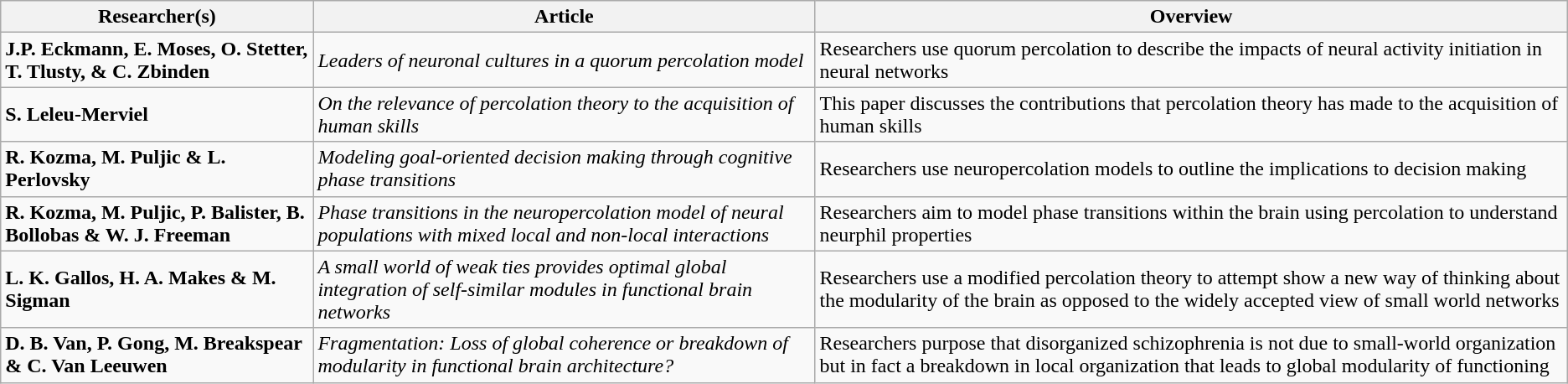<table class="wikitable">
<tr>
<th>Researcher(s)</th>
<th>Article</th>
<th>Overview</th>
</tr>
<tr>
<td><strong>J.P. Eckmann, E. Moses, O. Stetter, T. Tlusty, & C. Zbinden</strong></td>
<td><em>Leaders of neuronal cultures in a quorum percolation model</em></td>
<td>Researchers use quorum percolation to describe the impacts of neural activity initiation in neural networks</td>
</tr>
<tr>
<td><strong>S. Leleu-Merviel</strong></td>
<td><em>On the relevance of percolation theory to the acquisition of human skills</em></td>
<td>This paper discusses the contributions that percolation theory has made to the acquisition of human skills</td>
</tr>
<tr>
<td><strong>R. Kozma, M. Puljic & L. Perlovsky</strong></td>
<td><em>Modeling goal-oriented decision making through cognitive phase transitions</em></td>
<td>Researchers use neuropercolation models to outline the implications to decision making</td>
</tr>
<tr>
<td><strong>R. Kozma, M. Puljic, P. Balister, B. Bollobas & W. J. Freeman</strong></td>
<td><em>Phase transitions in the neuropercolation model of neural populations with mixed local and non-local interactions</em></td>
<td>Researchers aim to model phase transitions within the brain using percolation to understand neurphil properties</td>
</tr>
<tr>
<td><strong>L. K. Gallos, H. A. Makes & M. Sigman</strong></td>
<td><em>A small world of weak ties provides optimal global integration of self-similar modules in functional brain networks</em></td>
<td>Researchers use a modified percolation theory to attempt show a new way of thinking about the modularity of the brain as opposed to the widely accepted view of small world networks</td>
</tr>
<tr>
<td><strong>D. B. Van, P. Gong, M. Breakspear & C. Van Leeuwen</strong></td>
<td><em>Fragmentation: Loss of global coherence or breakdown of modularity in functional brain architecture?</em></td>
<td>Researchers purpose that disorganized schizophrenia is not due to small-world organization but in fact a breakdown in local organization that leads to global modularity of functioning</td>
</tr>
</table>
